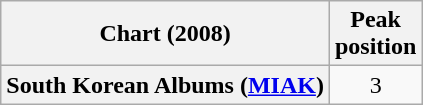<table class="wikitable plainrowheaders">
<tr>
<th>Chart (2008)</th>
<th>Peak<br> position</th>
</tr>
<tr>
<th scope="row">South Korean Albums (<a href='#'>MIAK</a>)</th>
<td align="center">3</td>
</tr>
</table>
